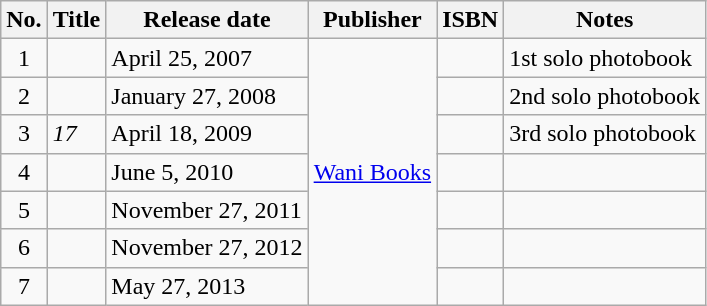<table class="wikitable">
<tr>
<th>No.</th>
<th>Title</th>
<th>Release date</th>
<th>Publisher</th>
<th>ISBN</th>
<th>Notes</th>
</tr>
<tr>
<td align="center">1</td>
<td></td>
<td>April 25, 2007</td>
<td rowspan="7"><a href='#'>Wani Books</a></td>
<td></td>
<td>1st solo photobook</td>
</tr>
<tr>
<td align="center">2</td>
<td></td>
<td>January 27, 2008</td>
<td></td>
<td>2nd solo photobook</td>
</tr>
<tr>
<td align="center">3</td>
<td><em>17</em></td>
<td>April 18, 2009</td>
<td></td>
<td>3rd solo photobook</td>
</tr>
<tr>
<td align="center">4</td>
<td></td>
<td>June 5, 2010</td>
<td></td>
<td></td>
</tr>
<tr>
<td align="center">5</td>
<td></td>
<td>November 27, 2011</td>
<td></td>
<td></td>
</tr>
<tr>
<td align="center">6</td>
<td></td>
<td>November 27, 2012</td>
<td></td>
<td></td>
</tr>
<tr>
<td align="center">7</td>
<td></td>
<td>May 27, 2013</td>
<td></td>
<td></td>
</tr>
</table>
